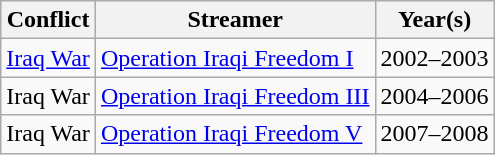<table class="wikitable">
<tr>
<th>Conflict</th>
<th>Streamer</th>
<th>Year(s)</th>
</tr>
<tr>
<td><a href='#'>Iraq War</a></td>
<td><a href='#'>Operation Iraqi Freedom I</a></td>
<td>2002–2003</td>
</tr>
<tr>
<td>Iraq War</td>
<td><a href='#'>Operation Iraqi Freedom III</a></td>
<td>2004–2006</td>
</tr>
<tr>
<td>Iraq War</td>
<td><a href='#'>Operation Iraqi Freedom V</a></td>
<td>2007–2008</td>
</tr>
</table>
